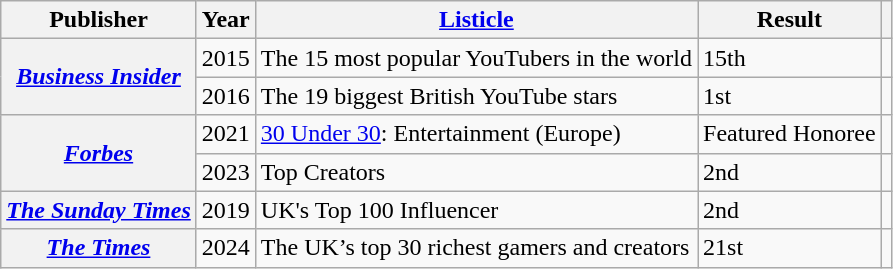<table class="wikitable plainrowheaders sortable">
<tr>
<th scope="col">Publisher</th>
<th scope="col">Year</th>
<th scope="col"><a href='#'>Listicle</a></th>
<th scope="col">Result</th>
<th class="unsortable" scope="col"></th>
</tr>
<tr>
<th rowspan="2" scope="row"><em><a href='#'>Business Insider</a></em></th>
<td>2015</td>
<td>The 15 most popular YouTubers in the world</td>
<td>15th</td>
<td align="center"></td>
</tr>
<tr>
<td>2016</td>
<td>The 19 biggest British YouTube stars</td>
<td>1st</td>
<td align="center"></td>
</tr>
<tr>
<th rowspan="2" scope="row"><em><a href='#'>Forbes</a></em></th>
<td>2021</td>
<td><a href='#'>30 Under 30</a>: Entertainment (Europe)</td>
<td>Featured Honoree</td>
<td align="center"></td>
</tr>
<tr>
<td>2023</td>
<td>Top Creators</td>
<td>2nd</td>
<td align="center"></td>
</tr>
<tr>
<th scope="row"><em><a href='#'>The Sunday Times</a></em></th>
<td>2019</td>
<td>UK's Top 100 Influencer</td>
<td>2nd</td>
<td align="center"></td>
</tr>
<tr>
<th scope="row"><em><a href='#'>The Times</a></em></th>
<td>2024</td>
<td>The UK’s top 30 richest gamers and creators</td>
<td>21st</td>
<td align="center"></td>
</tr>
</table>
